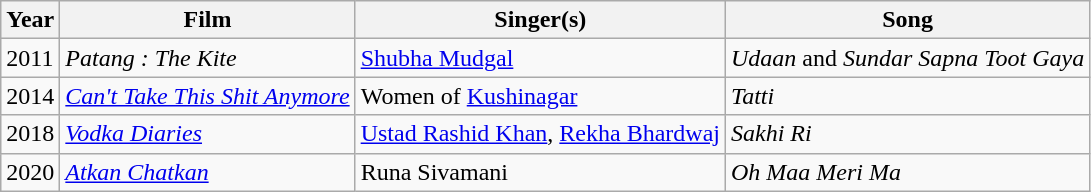<table class="wikitable sortable">
<tr>
<th>Year</th>
<th>Film</th>
<th>Singer(s)</th>
<th>Song</th>
</tr>
<tr>
<td>2011</td>
<td><em>Patang : The Kite</em></td>
<td><a href='#'>Shubha Mudgal</a></td>
<td><em>Udaan</em> and <em>Sundar Sapna Toot Gaya</em></td>
</tr>
<tr>
<td>2014</td>
<td><em><a href='#'>Can't Take This Shit Anymore</a></em></td>
<td>Women of <a href='#'>Kushinagar</a></td>
<td><em>Tatti</em></td>
</tr>
<tr>
<td>2018</td>
<td><em><a href='#'>Vodka Diaries</a></em></td>
<td><a href='#'>Ustad Rashid Khan</a>, <a href='#'>Rekha Bhardwaj</a></td>
<td><em>Sakhi Ri</em></td>
</tr>
<tr>
<td>2020</td>
<td><em><a href='#'>Atkan Chatkan</a></em></td>
<td>Runa Sivamani</td>
<td><em>Oh Maa Meri Ma</em></td>
</tr>
</table>
